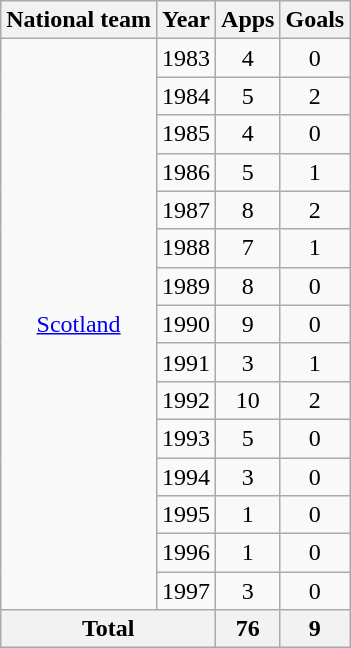<table class="wikitable" style="text-align:center">
<tr>
<th>National team</th>
<th>Year</th>
<th>Apps</th>
<th>Goals</th>
</tr>
<tr>
<td rowspan="15"><a href='#'>Scotland</a></td>
<td>1983</td>
<td>4</td>
<td>0</td>
</tr>
<tr>
<td>1984</td>
<td>5</td>
<td>2</td>
</tr>
<tr>
<td>1985</td>
<td>4</td>
<td>0</td>
</tr>
<tr>
<td>1986</td>
<td>5</td>
<td>1</td>
</tr>
<tr>
<td>1987</td>
<td>8</td>
<td>2</td>
</tr>
<tr>
<td>1988</td>
<td>7</td>
<td>1</td>
</tr>
<tr>
<td>1989</td>
<td>8</td>
<td>0</td>
</tr>
<tr>
<td>1990</td>
<td>9</td>
<td>0</td>
</tr>
<tr>
<td>1991</td>
<td>3</td>
<td>1</td>
</tr>
<tr>
<td>1992</td>
<td>10</td>
<td>2</td>
</tr>
<tr>
<td>1993</td>
<td>5</td>
<td>0</td>
</tr>
<tr>
<td>1994</td>
<td>3</td>
<td>0</td>
</tr>
<tr>
<td>1995</td>
<td>1</td>
<td>0</td>
</tr>
<tr>
<td>1996</td>
<td>1</td>
<td>0</td>
</tr>
<tr>
<td>1997</td>
<td>3</td>
<td>0</td>
</tr>
<tr>
<th colspan="2">Total</th>
<th>76</th>
<th>9</th>
</tr>
</table>
